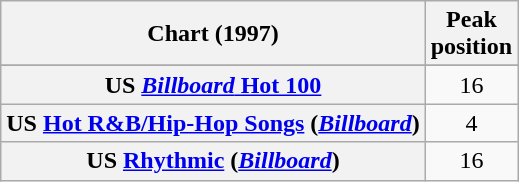<table class="wikitable sortable plainrowheaders"style="text-align:center">
<tr>
<th scope="col">Chart (1997)</th>
<th scope="col">Peak<br>position</th>
</tr>
<tr>
</tr>
<tr>
<th scope="row">US <a href='#'><em>Billboard</em> Hot 100</a></th>
<td>16</td>
</tr>
<tr>
<th scope="row">US <a href='#'>Hot R&B/Hip-Hop Songs</a> (<em><a href='#'>Billboard</a></em>)</th>
<td>4</td>
</tr>
<tr>
<th scope="row">US <a href='#'>Rhythmic</a> (<em><a href='#'>Billboard</a></em>)</th>
<td>16</td>
</tr>
</table>
